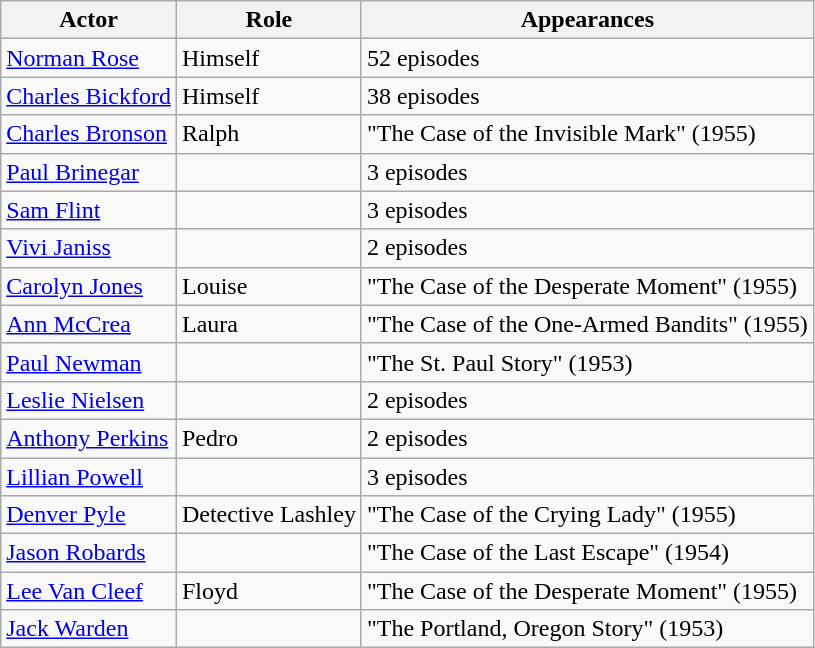<table class="wikitable">
<tr>
<th>Actor</th>
<th>Role</th>
<th>Appearances</th>
</tr>
<tr>
<td><a href='#'>Norman Rose</a></td>
<td>Himself</td>
<td>52 episodes</td>
</tr>
<tr>
<td><a href='#'>Charles Bickford</a></td>
<td>Himself</td>
<td>38 episodes</td>
</tr>
<tr>
<td><a href='#'>Charles Bronson</a></td>
<td>Ralph</td>
<td>"The Case of the Invisible Mark" (1955)</td>
</tr>
<tr>
<td><a href='#'>Paul Brinegar</a></td>
<td></td>
<td>3 episodes</td>
</tr>
<tr>
<td><a href='#'>Sam Flint</a></td>
<td></td>
<td>3 episodes</td>
</tr>
<tr>
<td><a href='#'>Vivi Janiss</a></td>
<td></td>
<td>2 episodes</td>
</tr>
<tr>
<td><a href='#'>Carolyn Jones</a></td>
<td>Louise</td>
<td>"The Case of the Desperate Moment" (1955)</td>
</tr>
<tr>
<td><a href='#'>Ann McCrea</a></td>
<td>Laura</td>
<td>"The Case of the One-Armed Bandits" (1955)</td>
</tr>
<tr>
<td><a href='#'>Paul Newman</a></td>
<td></td>
<td>"The St. Paul Story" (1953)</td>
</tr>
<tr>
<td><a href='#'>Leslie Nielsen</a></td>
<td></td>
<td>2 episodes</td>
</tr>
<tr>
<td><a href='#'>Anthony Perkins</a></td>
<td>Pedro</td>
<td>2 episodes</td>
</tr>
<tr>
<td><a href='#'>Lillian Powell</a></td>
<td></td>
<td>3 episodes</td>
</tr>
<tr>
<td><a href='#'>Denver Pyle</a></td>
<td>Detective Lashley</td>
<td>"The Case of the Crying Lady" (1955)</td>
</tr>
<tr>
<td><a href='#'>Jason Robards</a></td>
<td></td>
<td>"The Case of the Last Escape" (1954)</td>
</tr>
<tr>
<td><a href='#'>Lee Van Cleef</a></td>
<td>Floyd</td>
<td>"The Case of the Desperate Moment" (1955)</td>
</tr>
<tr>
<td><a href='#'>Jack Warden</a></td>
<td></td>
<td>"The Portland, Oregon Story" (1953)</td>
</tr>
</table>
